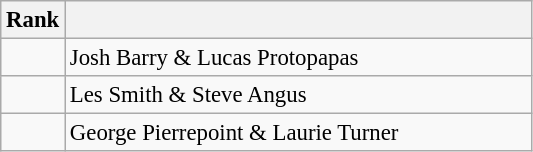<table class="wikitable" style="font-size:95%;">
<tr>
<th>Rank</th>
<th align="left" style="width: 20em"></th>
</tr>
<tr>
<td align="center"></td>
<td> Josh Barry & Lucas Protopapas</td>
</tr>
<tr>
<td align="center"></td>
<td> Les Smith & Steve Angus</td>
</tr>
<tr>
<td align="center"></td>
<td> George Pierrepoint & Laurie Turner</td>
</tr>
</table>
